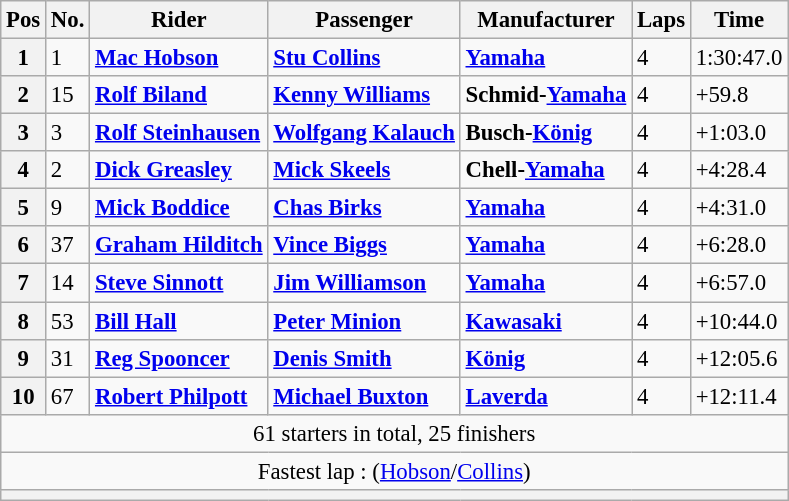<table class="wikitable" style="font-size: 95%;">
<tr>
<th>Pos</th>
<th>No.</th>
<th>Rider</th>
<th>Passenger</th>
<th>Manufacturer</th>
<th>Laps</th>
<th>Time</th>
</tr>
<tr>
<th>1</th>
<td>1</td>
<td> <strong><a href='#'>Mac Hobson</a></strong></td>
<td> <strong><a href='#'>Stu Collins</a></strong></td>
<td><strong><a href='#'>Yamaha</a></strong></td>
<td>4</td>
<td>1:30:47.0</td>
</tr>
<tr>
<th>2</th>
<td>15</td>
<td> <strong><a href='#'>Rolf Biland</a></strong></td>
<td> <strong><a href='#'>Kenny Williams</a></strong></td>
<td><strong>Schmid-<a href='#'>Yamaha</a></strong></td>
<td>4</td>
<td>+59.8</td>
</tr>
<tr>
<th>3</th>
<td>3</td>
<td> <strong><a href='#'>Rolf Steinhausen</a></strong></td>
<td> <strong><a href='#'>Wolfgang Kalauch</a></strong></td>
<td><strong>Busch-<a href='#'>König</a></strong></td>
<td>4</td>
<td>+1:03.0</td>
</tr>
<tr>
<th>4</th>
<td>2</td>
<td> <strong><a href='#'>Dick Greasley</a></strong></td>
<td> <strong><a href='#'>Mick Skeels</a></strong></td>
<td><strong>Chell-<a href='#'>Yamaha</a></strong></td>
<td>4</td>
<td>+4:28.4</td>
</tr>
<tr>
<th>5</th>
<td>9</td>
<td> <strong><a href='#'>Mick Boddice</a></strong></td>
<td> <strong><a href='#'>Chas Birks</a></strong></td>
<td><strong><a href='#'>Yamaha</a></strong></td>
<td>4</td>
<td>+4:31.0</td>
</tr>
<tr>
<th>6</th>
<td>37</td>
<td> <strong><a href='#'>Graham Hilditch</a></strong></td>
<td> <strong><a href='#'>Vince Biggs</a></strong></td>
<td><strong><a href='#'>Yamaha</a></strong></td>
<td>4</td>
<td>+6:28.0</td>
</tr>
<tr>
<th>7</th>
<td>14</td>
<td> <strong><a href='#'>Steve Sinnott</a></strong></td>
<td> <strong><a href='#'>Jim Williamson</a></strong></td>
<td><strong><a href='#'>Yamaha</a></strong></td>
<td>4</td>
<td>+6:57.0</td>
</tr>
<tr>
<th>8</th>
<td>53</td>
<td> <strong><a href='#'>Bill Hall</a></strong></td>
<td> <strong><a href='#'>Peter Minion</a></strong></td>
<td><strong><a href='#'>Kawasaki</a></strong></td>
<td>4</td>
<td>+10:44.0</td>
</tr>
<tr>
<th>9</th>
<td>31</td>
<td> <strong><a href='#'>Reg Spooncer</a></strong></td>
<td> <strong><a href='#'>Denis Smith</a></strong></td>
<td><strong><a href='#'>König</a></strong></td>
<td>4</td>
<td>+12:05.6</td>
</tr>
<tr>
<th>10</th>
<td>67</td>
<td> <strong><a href='#'>Robert Philpott</a></strong></td>
<td> <strong><a href='#'>Michael Buxton</a></strong></td>
<td><strong><a href='#'>Laverda</a></strong></td>
<td>4</td>
<td>+12:11.4</td>
</tr>
<tr>
<td colspan=7 align=center>61 starters in total, 25 finishers</td>
</tr>
<tr>
<td colspan=7 align=center>Fastest lap : (<a href='#'>Hobson</a>/<a href='#'>Collins</a>)</td>
</tr>
<tr>
<th colspan=7></th>
</tr>
</table>
